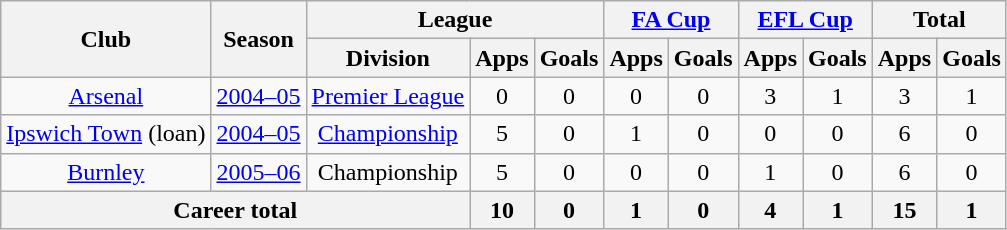<table class="wikitable" style="text-align:center">
<tr>
<th rowspan="2">Club</th>
<th rowspan="2">Season</th>
<th colspan="3">League</th>
<th colspan="2"><a href='#'>FA Cup</a></th>
<th colspan="2"><a href='#'>EFL Cup</a></th>
<th colspan="2">Total</th>
</tr>
<tr>
<th>Division</th>
<th>Apps</th>
<th>Goals</th>
<th>Apps</th>
<th>Goals</th>
<th>Apps</th>
<th>Goals</th>
<th>Apps</th>
<th>Goals</th>
</tr>
<tr>
<td><a href='#'>Arsenal</a></td>
<td><a href='#'>2004–05</a></td>
<td><a href='#'>Premier League</a></td>
<td>0</td>
<td>0</td>
<td>0</td>
<td>0</td>
<td>3</td>
<td>1</td>
<td>3</td>
<td>1</td>
</tr>
<tr>
<td><a href='#'>Ipswich Town</a> (loan)</td>
<td><a href='#'>2004–05</a></td>
<td><a href='#'>Championship</a></td>
<td>5</td>
<td>0</td>
<td>1</td>
<td>0</td>
<td>0</td>
<td>0</td>
<td>6</td>
<td>0</td>
</tr>
<tr>
<td><a href='#'>Burnley</a></td>
<td><a href='#'>2005–06</a></td>
<td>Championship</td>
<td>5</td>
<td>0</td>
<td>0</td>
<td>0</td>
<td>1</td>
<td>0</td>
<td>6</td>
<td>0</td>
</tr>
<tr>
<th colspan="3">Career total</th>
<th>10</th>
<th>0</th>
<th>1</th>
<th>0</th>
<th>4</th>
<th>1</th>
<th>15</th>
<th>1</th>
</tr>
</table>
